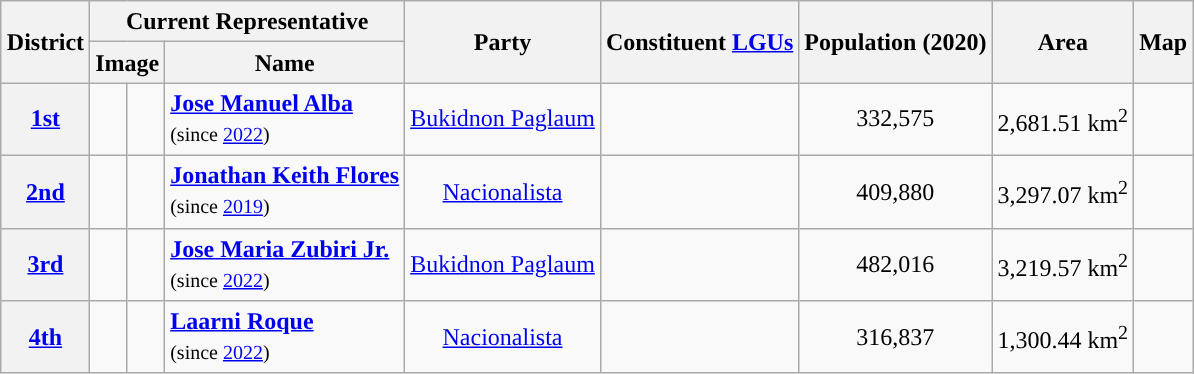<table class="wikitable sortable" style="margin: 1em auto; font-size:100%; line-height:20px; text-align:center">
<tr>
<th rowspan="2">District</th>
<th colspan="3">Current Representative</th>
<th rowspan="2">Party</th>
<th rowspan="2">Constituent <a href='#'>LGUs</a></th>
<th rowspan="2">Population (2020)</th>
<th rowspan="2">Area</th>
<th rowspan="2">Map</th>
</tr>
<tr>
<th colspan="2">Image</th>
<th>Name</th>
</tr>
<tr>
<th><a href='#'>1st</a></th>
<td style="background:"></td>
<td></td>
<td style="text-align:left;"><strong><a href='#'>Jose Manuel Alba</a></strong><br><small>(since <a href='#'>2022</a>)</small></td>
<td><a href='#'>Bukidnon Paglaum</a></td>
<td></td>
<td>332,575</td>
<td>2,681.51 km<sup>2</sup></td>
<td></td>
</tr>
<tr>
<th><a href='#'>2nd</a></th>
<td style="background:"></td>
<td></td>
<td style="text-align:left;"><strong><a href='#'>Jonathan Keith Flores</a></strong><br><small>(since <a href='#'>2019</a>)</small></td>
<td><a href='#'>Nacionalista</a></td>
<td></td>
<td>409,880</td>
<td>3,297.07 km<sup>2</sup></td>
<td></td>
</tr>
<tr>
<th><a href='#'>3rd</a></th>
<td style="background:"></td>
<td></td>
<td style="text-align:left;"><strong><a href='#'>Jose Maria Zubiri Jr.</a></strong><br><small>(since <a href='#'>2022</a>)</small></td>
<td><a href='#'>Bukidnon Paglaum</a></td>
<td></td>
<td>482,016</td>
<td>3,219.57 km<sup>2</sup></td>
<td></td>
</tr>
<tr>
<th><a href='#'>4th</a></th>
<td style="background:"></td>
<td></td>
<td style="text-align:left;"><strong><a href='#'>Laarni Roque</a></strong><br><small>(since <a href='#'>2022</a>)</small></td>
<td><a href='#'>Nacionalista</a></td>
<td></td>
<td>316,837</td>
<td>1,300.44 km<sup>2</sup></td>
<td></td>
</tr>
</table>
